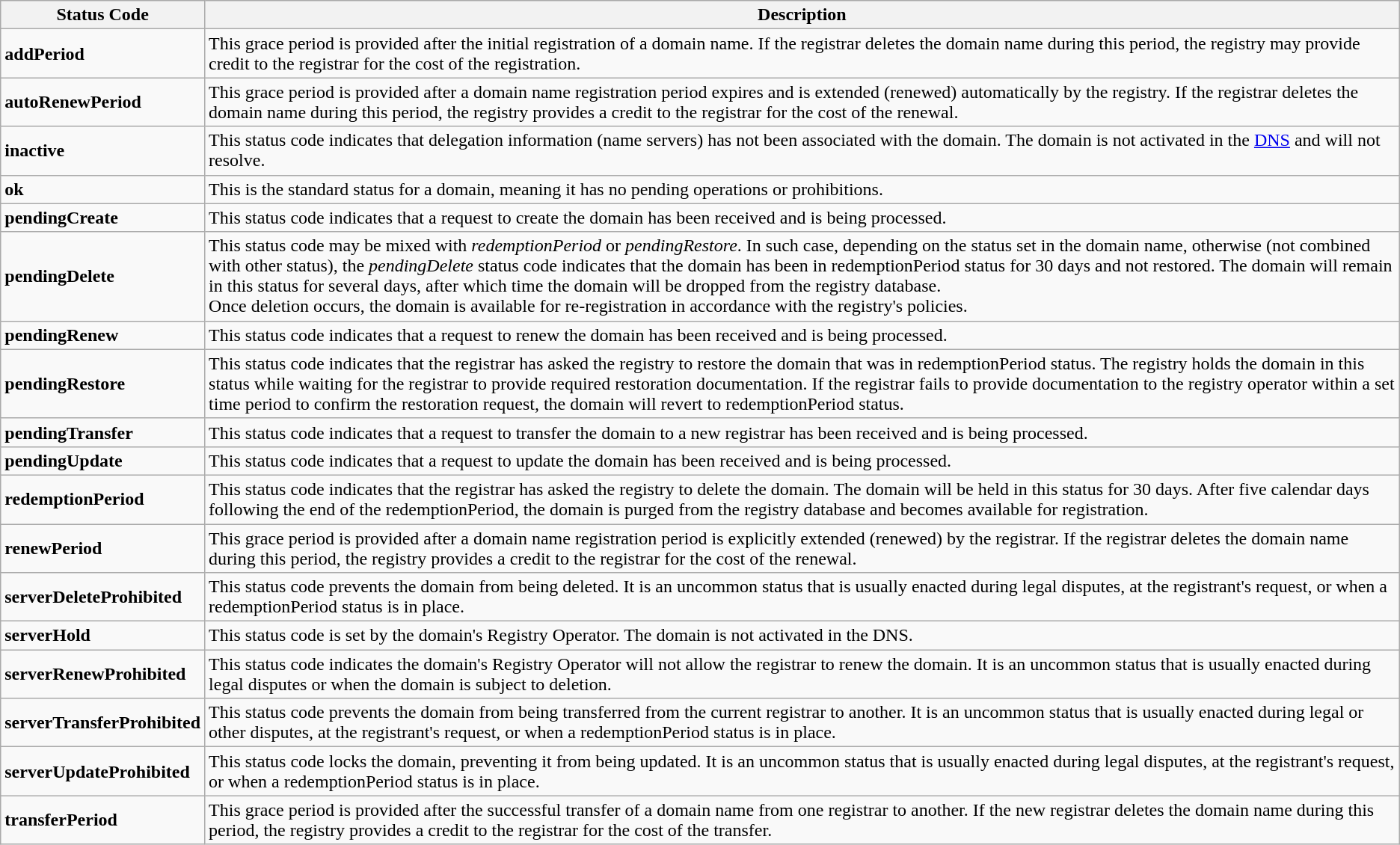<table class="wikitable">
<tr>
<th>Status Code</th>
<th>Description</th>
</tr>
<tr>
<td><strong>addPeriod</strong></td>
<td>This grace period is provided after the initial registration of a domain name. If the registrar deletes the domain name during this period, the registry may provide credit to the registrar for the cost of the registration.</td>
</tr>
<tr>
<td><strong>autoRenewPeriod</strong></td>
<td>This grace period is provided after a domain name registration period expires and is extended (renewed) automatically by the registry. If the registrar deletes the domain name during this period, the registry provides a credit to the registrar for the cost of the renewal.</td>
</tr>
<tr>
<td><strong>inactive</strong></td>
<td>This status code indicates that delegation information (name servers) has not been associated with the domain. The domain is not activated in the <a href='#'>DNS</a> and will not resolve.</td>
</tr>
<tr>
<td><strong>ok</strong></td>
<td>This is the standard status for a domain, meaning it has no pending operations or prohibitions.</td>
</tr>
<tr>
<td><strong>pendingCreate</strong></td>
<td>This status code indicates that a request to create the domain has been received and is being processed.</td>
</tr>
<tr>
<td><strong>pendingDelete</strong></td>
<td>This status code may be mixed with <em>redemptionPeriod</em> or <em>pendingRestore</em>. In such case, depending on the status set in the domain name, otherwise (not combined with other status), the <em>pendingDelete</em> status code indicates that the domain has been in redemptionPeriod status for 30 days and not restored. The domain will remain in this status for several days, after which time the domain will be dropped from the registry database.<br>Once deletion occurs, the domain is available for re-registration in accordance with the registry's policies.</td>
</tr>
<tr>
<td><strong>pendingRenew</strong></td>
<td>This status code indicates that a request to renew the domain has been received and is being processed.</td>
</tr>
<tr>
<td><strong>pendingRestore</strong></td>
<td>This status code indicates that the registrar has asked the registry to restore the domain that was in redemptionPeriod status. The registry holds the domain in this status while waiting for the registrar to provide required restoration documentation. If the registrar fails to provide documentation to the registry operator within a set time period to confirm the restoration request, the domain will revert to redemptionPeriod status.</td>
</tr>
<tr>
<td><strong>pendingTransfer</strong></td>
<td>This status code indicates that a request to transfer the domain to a new registrar has been received and is being processed.</td>
</tr>
<tr>
<td><strong>pendingUpdate</strong></td>
<td>This status code indicates that a request to update the domain has been received and is being processed.</td>
</tr>
<tr>
<td><strong>redemptionPeriod</strong></td>
<td>This status code indicates that the registrar has asked the registry to delete the domain. The domain will be held in this status for 30 days. After five calendar days following the end of the redemptionPeriod, the domain is purged from the registry database and becomes available for registration.</td>
</tr>
<tr>
<td><strong>renewPeriod</strong></td>
<td>This grace period is provided after a domain name registration period is explicitly extended (renewed) by the registrar. If the registrar deletes the domain name during this period, the registry provides a credit to the registrar for the cost of the renewal.</td>
</tr>
<tr>
<td><strong>serverDeleteProhibited</strong></td>
<td>This status code prevents the domain from being deleted. It is an uncommon status that is usually enacted during legal disputes, at the registrant's request, or when a redemptionPeriod status is in place.</td>
</tr>
<tr>
<td><strong>serverHold</strong></td>
<td>This status code is set by the domain's Registry Operator. The domain is not activated in the <abbr>DNS</abbr>.</td>
</tr>
<tr>
<td><strong>serverRenewProhibited</strong></td>
<td>This status code indicates the domain's Registry Operator will not allow the registrar to renew the domain. It is an uncommon status that is usually enacted during legal disputes or when the domain is subject to deletion.</td>
</tr>
<tr>
<td><strong>serverTransferProhibited</strong></td>
<td>This status code prevents the domain from being transferred from the current registrar to another. It is an uncommon status that is usually enacted during legal or other disputes, at the registrant's request, or when a redemptionPeriod status is in place.</td>
</tr>
<tr>
<td><strong>serverUpdateProhibited</strong></td>
<td>This status code locks the domain, preventing it from being updated. It is an uncommon status that is usually enacted during legal disputes, at the registrant's request, or when a redemptionPeriod status is in place.</td>
</tr>
<tr>
<td><strong>transferPeriod</strong></td>
<td>This grace period is provided after the successful transfer of a domain name from one registrar to another. If the new registrar deletes the domain name during this period, the registry provides a credit to the registrar for the cost of the transfer.</td>
</tr>
</table>
